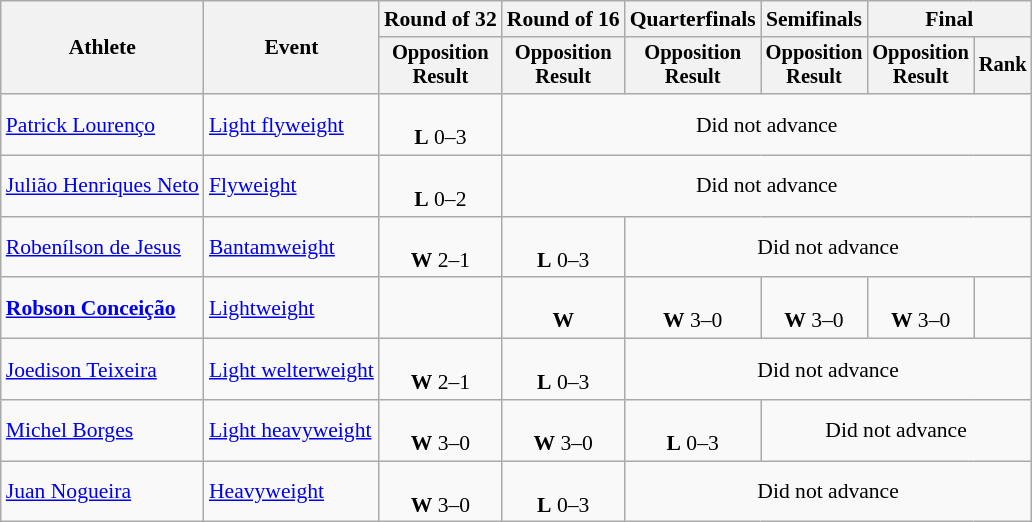<table class="wikitable" style="font-size:90%">
<tr>
<th rowspan="2">Athlete</th>
<th rowspan="2">Event</th>
<th>Round of 32</th>
<th>Round of 16</th>
<th>Quarterfinals</th>
<th>Semifinals</th>
<th colspan=2>Final</th>
</tr>
<tr style="font-size:95%">
<th>Opposition<br>Result</th>
<th>Opposition<br>Result</th>
<th>Opposition<br>Result</th>
<th>Opposition<br>Result</th>
<th>Opposition<br>Result</th>
<th>Rank</th>
</tr>
<tr align=center>
<td align=left><a href='#'>Patrick Lourenço</a></td>
<td align=left><a href='#'>Light flyweight</a></td>
<td><br><strong>L</strong> 0–3</td>
<td colspan=5>Did not advance</td>
</tr>
<tr align=center>
<td align=left><a href='#'>Julião Henriques Neto</a></td>
<td align=left><a href='#'>Flyweight</a></td>
<td><br><strong>L</strong> 0–2</td>
<td colspan=5>Did not advance</td>
</tr>
<tr align=center>
<td align=left><a href='#'>Robenílson de Jesus</a></td>
<td align=left><a href='#'>Bantamweight</a></td>
<td><br><strong>W</strong> 2–1</td>
<td><br><strong>L</strong> 0–3</td>
<td colspan=4>Did not advance</td>
</tr>
<tr align=center>
<td align=left><strong><a href='#'>Robson Conceição</a></strong></td>
<td align=left><a href='#'>Lightweight</a></td>
<td></td>
<td><br><strong>W</strong> </td>
<td><br><strong>W</strong> 3–0</td>
<td><br><strong>W</strong> 3–0</td>
<td><br><strong>W</strong> 3–0</td>
<td></td>
</tr>
<tr align=center>
<td align=left><a href='#'>Joedison Teixeira</a></td>
<td align=left><a href='#'>Light welterweight</a></td>
<td><br><strong>W</strong> 2–1</td>
<td><br><strong>L</strong> 0–3</td>
<td colspan=4>Did not advance</td>
</tr>
<tr align=center>
<td align=left><a href='#'>Michel Borges</a></td>
<td align=left><a href='#'>Light heavyweight</a></td>
<td><br><strong>W</strong> 3–0</td>
<td><br><strong>W</strong> 3–0</td>
<td><br><strong>L</strong> 0–3</td>
<td colspan=3>Did not advance</td>
</tr>
<tr align=center>
<td align=left><a href='#'>Juan Nogueira</a></td>
<td align=left><a href='#'>Heavyweight</a></td>
<td><br><strong>W</strong> 3–0</td>
<td><br><strong>L</strong> 0–3</td>
<td colspan=4>Did not advance</td>
</tr>
</table>
